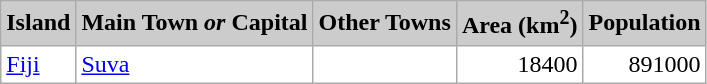<table class="wikitable sortable">
<tr>
<th style="background: #CCC;" class="unsortable">Island</th>
<th style="background: #CCC;" class="unsortable">Main Town <em>or</em> Capital</th>
<th style="background: #CCC;" class="unsortable">Other Towns</th>
<th style="background: #CCC;">Area (km<sup>2</sup>)</th>
<th style="background: #CCC;">Population</th>
</tr>
<tr style="background:#FFFFFF;">
<td><a href='#'>Fiji</a></td>
<td><a href='#'>Suva</a></td>
<td></td>
<td align="right">18400</td>
<td align="right">891000</td>
</tr>
</table>
